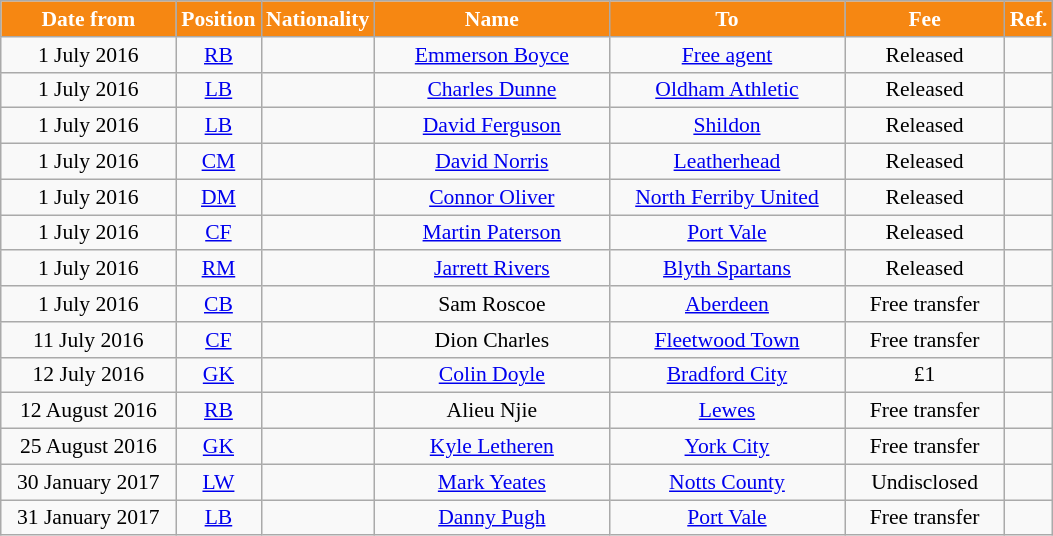<table class="wikitable" style="text-align:center; font-size:90%; ">
<tr>
<th style="background:#F68712; color:white; width:110px;">Date from</th>
<th style="background:#F68712; color:white; width:50px;">Position</th>
<th style="background:#F68712; color:white; width:50px;">Nationality</th>
<th style="background:#F68712; color:white; width:150px;">Name</th>
<th style="background:#F68712; color:white; width:150px;">To</th>
<th style="background:#F68712; color:white; width:100px;">Fee</th>
<th style="background:#F68712; color:white; width:25px;">Ref.</th>
</tr>
<tr>
<td>1 July 2016</td>
<td><a href='#'>RB</a></td>
<td></td>
<td><a href='#'>Emmerson Boyce</a></td>
<td><a href='#'>Free agent</a></td>
<td>Released</td>
<td></td>
</tr>
<tr>
<td>1 July 2016</td>
<td><a href='#'>LB</a></td>
<td></td>
<td><a href='#'>Charles Dunne</a></td>
<td><a href='#'>Oldham Athletic</a> </td>
<td>Released</td>
<td></td>
</tr>
<tr>
<td>1 July 2016</td>
<td><a href='#'>LB</a></td>
<td></td>
<td><a href='#'>David Ferguson</a></td>
<td><a href='#'>Shildon</a></td>
<td>Released</td>
<td></td>
</tr>
<tr>
<td>1 July 2016</td>
<td><a href='#'>CM</a></td>
<td></td>
<td><a href='#'>David Norris</a></td>
<td><a href='#'>Leatherhead</a>  </td>
<td>Released</td>
<td></td>
</tr>
<tr>
<td>1 July 2016</td>
<td><a href='#'>DM</a></td>
<td></td>
<td><a href='#'>Connor Oliver</a></td>
<td><a href='#'>North Ferriby United</a> </td>
<td>Released</td>
<td></td>
</tr>
<tr>
<td>1 July 2016</td>
<td><a href='#'>CF</a></td>
<td></td>
<td><a href='#'>Martin Paterson</a></td>
<td><a href='#'>Port Vale</a> </td>
<td>Released</td>
<td></td>
</tr>
<tr>
<td>1 July 2016</td>
<td><a href='#'>RM</a></td>
<td></td>
<td><a href='#'>Jarrett Rivers</a></td>
<td><a href='#'>Blyth Spartans</a> </td>
<td>Released</td>
<td></td>
</tr>
<tr>
<td>1 July 2016</td>
<td><a href='#'>CB</a></td>
<td></td>
<td>Sam Roscoe</td>
<td><a href='#'>Aberdeen</a></td>
<td>Free transfer</td>
<td></td>
</tr>
<tr>
<td>11 July 2016</td>
<td><a href='#'>CF</a></td>
<td></td>
<td>Dion Charles</td>
<td><a href='#'>Fleetwood Town</a></td>
<td>Free transfer</td>
<td></td>
</tr>
<tr>
<td>12 July 2016</td>
<td><a href='#'>GK</a></td>
<td></td>
<td><a href='#'>Colin Doyle</a></td>
<td><a href='#'>Bradford City</a></td>
<td>£1</td>
<td></td>
</tr>
<tr>
<td>12 August 2016</td>
<td><a href='#'>RB</a></td>
<td></td>
<td>Alieu Njie</td>
<td><a href='#'>Lewes</a></td>
<td>Free transfer</td>
<td></td>
</tr>
<tr>
<td>25 August 2016</td>
<td><a href='#'>GK</a></td>
<td></td>
<td><a href='#'>Kyle Letheren</a></td>
<td><a href='#'>York City</a></td>
<td>Free transfer</td>
<td></td>
</tr>
<tr>
<td>30 January 2017</td>
<td><a href='#'>LW</a></td>
<td></td>
<td><a href='#'>Mark Yeates</a></td>
<td><a href='#'>Notts County</a></td>
<td>Undisclosed</td>
<td></td>
</tr>
<tr>
<td>31 January 2017</td>
<td><a href='#'>LB</a></td>
<td></td>
<td><a href='#'>Danny Pugh</a></td>
<td><a href='#'>Port Vale</a></td>
<td>Free transfer</td>
<td></td>
</tr>
</table>
